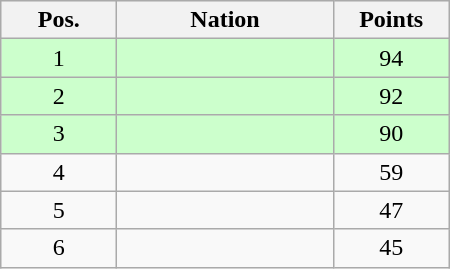<table class="wikitable gauche" cellspacing="1" style="width:300px;">
<tr style="background:#efefef; text-align:center;">
<th style="width:70px;">Pos.</th>
<th>Nation</th>
<th style="width:70px;">Points</th>
</tr>
<tr style="vertical-align:top; text-align:center; background:#ccffcc;">
<td>1</td>
<td style="text-align:left;"></td>
<td>94</td>
</tr>
<tr style="vertical-align:top; text-align:center; background:#ccffcc;">
<td>2</td>
<td style="text-align:left;"></td>
<td>92</td>
</tr>
<tr style="vertical-align:top; text-align:center; background:#ccffcc;">
<td>3</td>
<td style="text-align:left;"></td>
<td>90</td>
</tr>
<tr style="vertical-align:top; text-align:center;">
<td>4</td>
<td style="text-align:left;"></td>
<td>59</td>
</tr>
<tr style="vertical-align:top; text-align:center;">
<td>5</td>
<td style="text-align:left;"></td>
<td>47</td>
</tr>
<tr style="vertical-align:top; text-align:center;">
<td>6</td>
<td style="text-align:left;"></td>
<td>45</td>
</tr>
</table>
